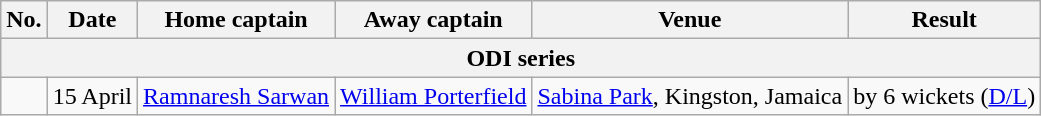<table class="wikitable">
<tr>
<th>No.</th>
<th>Date</th>
<th>Home captain</th>
<th>Away captain</th>
<th>Venue</th>
<th>Result</th>
</tr>
<tr>
<th colspan="9">ODI series</th>
</tr>
<tr>
<td></td>
<td>15 April</td>
<td><a href='#'>Ramnaresh Sarwan</a></td>
<td><a href='#'>William Porterfield</a></td>
<td><a href='#'>Sabina Park</a>, Kingston, Jamaica</td>
<td> by 6 wickets (<a href='#'>D/L</a>)</td>
</tr>
</table>
